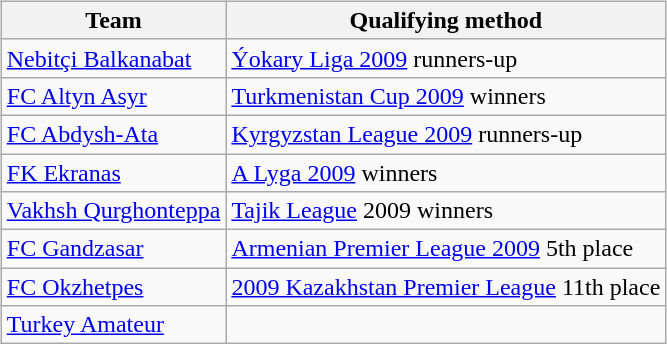<table>
<tr>
<td valign="top"><br><table class="wikitable">
<tr>
<th>Team</th>
<th>Qualifying method</th>
</tr>
<tr>
<td> <a href='#'>Nebitçi Balkanabat</a></td>
<td><a href='#'>Ýokary Liga 2009</a> runners-up</td>
</tr>
<tr>
<td> <a href='#'>FC Altyn Asyr</a></td>
<td><a href='#'>Turkmenistan Cup 2009</a> winners</td>
</tr>
<tr>
<td> <a href='#'>FC Abdysh-Ata</a></td>
<td><a href='#'>Kyrgyzstan League 2009</a> runners-up</td>
</tr>
<tr>
<td> <a href='#'>FK Ekranas</a></td>
<td><a href='#'>A Lyga 2009</a> winners</td>
</tr>
<tr>
<td> <a href='#'>Vakhsh Qurghonteppa</a></td>
<td><a href='#'>Tajik League</a> 2009 winners</td>
</tr>
<tr>
<td> <a href='#'>FC Gandzasar</a></td>
<td><a href='#'>Armenian Premier League 2009</a> 5th place</td>
</tr>
<tr>
<td> <a href='#'>FC Okzhetpes</a></td>
<td><a href='#'>2009 Kazakhstan Premier League</a> 11th place</td>
</tr>
<tr>
<td> <a href='#'>Turkey Amateur</a></td>
<td></td>
</tr>
</table>
</td>
</tr>
</table>
